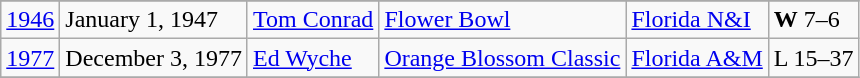<table class="wikitable">
<tr>
</tr>
<tr>
<td><a href='#'>1946</a> </td>
<td>January 1, 1947</td>
<td><a href='#'>Tom Conrad</a></td>
<td><a href='#'>Flower Bowl</a></td>
<td><a href='#'>Florida N&I</a></td>
<td><strong>W</strong> 7–6</td>
</tr>
<tr>
<td><a href='#'>1977</a></td>
<td>December 3, 1977</td>
<td><a href='#'>Ed Wyche</a></td>
<td><a href='#'>Orange Blossom Classic</a></td>
<td><a href='#'>Florida A&M</a></td>
<td>L 15–37</td>
</tr>
<tr>
</tr>
</table>
